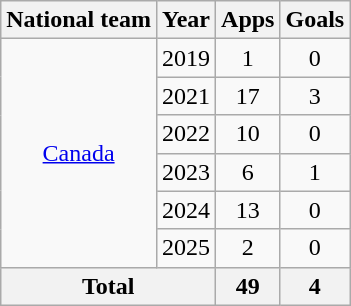<table class="wikitable" style="text-align:center">
<tr>
<th>National team</th>
<th>Year</th>
<th>Apps</th>
<th>Goals</th>
</tr>
<tr>
<td rowspan="6"><a href='#'>Canada</a></td>
<td>2019</td>
<td>1</td>
<td>0</td>
</tr>
<tr>
<td>2021</td>
<td>17</td>
<td>3</td>
</tr>
<tr>
<td>2022</td>
<td>10</td>
<td>0</td>
</tr>
<tr>
<td>2023</td>
<td>6</td>
<td>1</td>
</tr>
<tr>
<td>2024</td>
<td>13</td>
<td>0</td>
</tr>
<tr>
<td>2025</td>
<td>2</td>
<td>0</td>
</tr>
<tr>
<th colspan="2">Total</th>
<th>49</th>
<th>4</th>
</tr>
</table>
